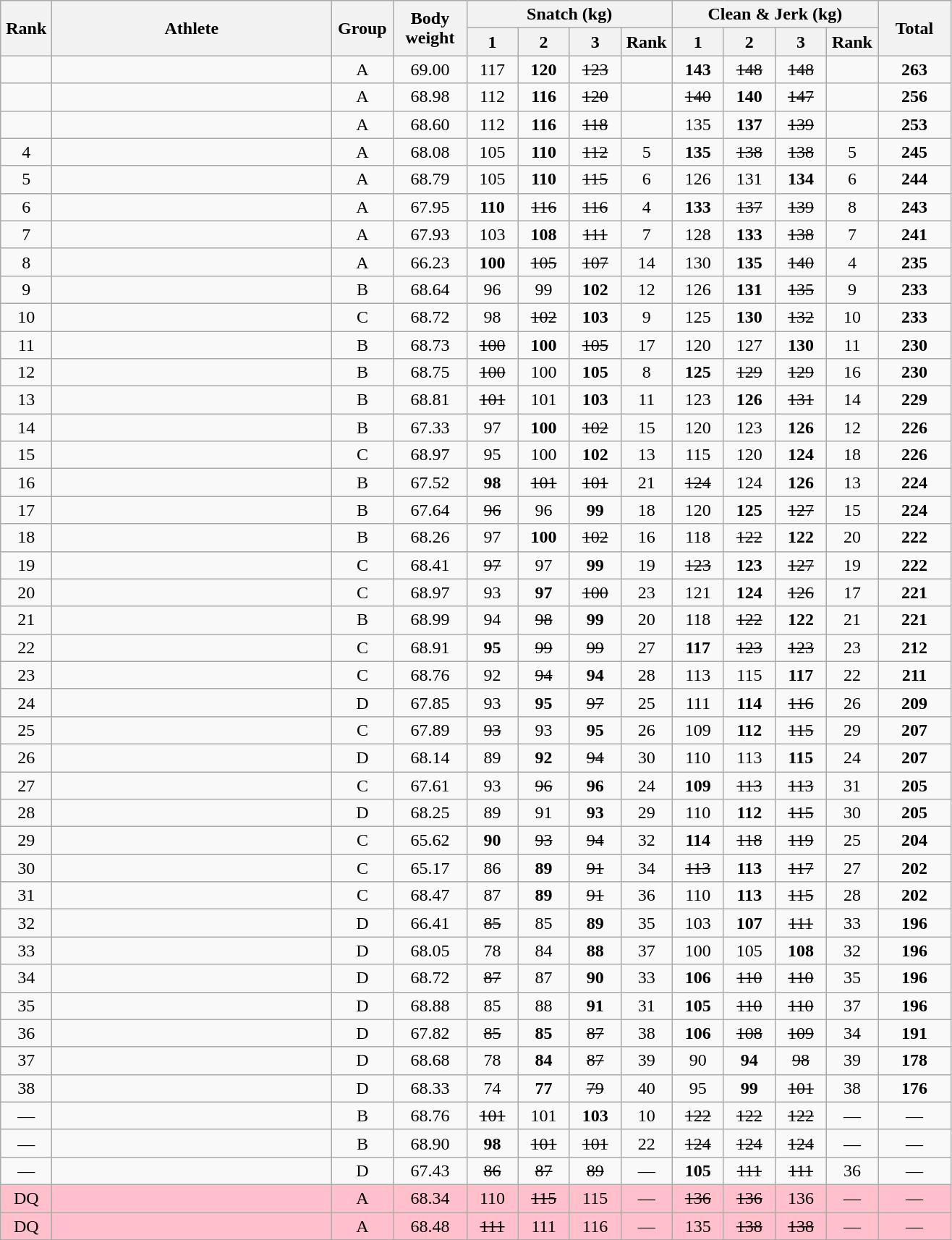<table class = "wikitable" style="text-align:center;">
<tr>
<th rowspan=2 width=40>Rank</th>
<th rowspan=2 width=250>Athlete</th>
<th rowspan=2 width=50>Group</th>
<th rowspan=2 width=60>Body weight</th>
<th colspan=4>Snatch (kg)</th>
<th colspan=4>Clean & Jerk (kg)</th>
<th rowspan=2 width=60>Total</th>
</tr>
<tr>
<th width=40>1</th>
<th width=40>2</th>
<th width=40>3</th>
<th width=40>Rank</th>
<th width=40>1</th>
<th width=40>2</th>
<th width=40>3</th>
<th width=40>Rank</th>
</tr>
<tr>
<td></td>
<td align=left></td>
<td>A</td>
<td>69.00</td>
<td>117</td>
<td><strong>120</strong></td>
<td><s>123 </s></td>
<td></td>
<td><strong>143</strong></td>
<td><s>148 </s></td>
<td><s>148 </s></td>
<td></td>
<td><strong>263</strong></td>
</tr>
<tr>
<td></td>
<td align=left></td>
<td>A</td>
<td>68.98</td>
<td>112</td>
<td><strong>116</strong></td>
<td><s>120 </s></td>
<td></td>
<td><s>140 </s></td>
<td><strong>140</strong></td>
<td><s>147 </s></td>
<td></td>
<td><strong>256</strong></td>
</tr>
<tr>
<td></td>
<td align=left></td>
<td>A</td>
<td>68.60</td>
<td>112</td>
<td><strong>116</strong></td>
<td><s>118 </s></td>
<td></td>
<td>135</td>
<td><strong>137</strong></td>
<td><s>139 </s></td>
<td></td>
<td><strong>253</strong></td>
</tr>
<tr>
<td>4</td>
<td align=left></td>
<td>A</td>
<td>68.08</td>
<td>105</td>
<td><strong>110</strong></td>
<td><s>112 </s></td>
<td>5</td>
<td><strong>135</strong></td>
<td><s>138 </s></td>
<td><s>138 </s></td>
<td>5</td>
<td><strong>245</strong></td>
</tr>
<tr>
<td>5</td>
<td align=left></td>
<td>A</td>
<td>68.79</td>
<td>105</td>
<td><strong>110</strong></td>
<td><s>115 </s></td>
<td>6</td>
<td>126</td>
<td>131</td>
<td><strong>134</strong></td>
<td>6</td>
<td><strong>244</strong></td>
</tr>
<tr>
<td>6</td>
<td align=left></td>
<td>A</td>
<td>67.95</td>
<td><strong>110</strong></td>
<td><s>116 </s></td>
<td><s>116 </s></td>
<td>4</td>
<td><strong>133</strong></td>
<td><s>137 </s></td>
<td><s>139 </s></td>
<td>8</td>
<td><strong>243</strong></td>
</tr>
<tr>
<td>7</td>
<td align=left></td>
<td>A</td>
<td>67.93</td>
<td>103</td>
<td><strong>108</strong></td>
<td><s>111 </s></td>
<td>7</td>
<td>128</td>
<td><strong>133</strong></td>
<td><s>138 </s></td>
<td>7</td>
<td><strong>241</strong></td>
</tr>
<tr>
<td>8</td>
<td align=left></td>
<td>A</td>
<td>66.23</td>
<td><strong>100</strong></td>
<td><s>105 </s></td>
<td><s>107 </s></td>
<td>14</td>
<td>130</td>
<td><strong>135</strong></td>
<td><s>140 </s></td>
<td>4</td>
<td><strong>235</strong></td>
</tr>
<tr>
<td>9</td>
<td align=left></td>
<td>B</td>
<td>68.64</td>
<td>96</td>
<td>99</td>
<td><strong>102</strong></td>
<td>12</td>
<td>126</td>
<td><strong>131</strong></td>
<td><s>135 </s></td>
<td>9</td>
<td><strong>233</strong></td>
</tr>
<tr>
<td>10</td>
<td align=left></td>
<td>C</td>
<td>68.72</td>
<td>98</td>
<td><s>102 </s></td>
<td><strong>103</strong></td>
<td>9</td>
<td>125</td>
<td><strong>130</strong></td>
<td><s>132 </s></td>
<td>10</td>
<td><strong>233</strong></td>
</tr>
<tr>
<td>11</td>
<td align=left></td>
<td>B</td>
<td>68.73</td>
<td><s>100 </s></td>
<td><strong>100</strong></td>
<td><s>105 </s></td>
<td>17</td>
<td>120</td>
<td>127</td>
<td><strong>130</strong></td>
<td>11</td>
<td><strong>230</strong></td>
</tr>
<tr>
<td>12</td>
<td align=left></td>
<td>B</td>
<td>68.75</td>
<td><s>100 </s></td>
<td>100</td>
<td><strong>105</strong></td>
<td>8</td>
<td><strong>125</strong></td>
<td><s>129 </s></td>
<td><s>129 </s></td>
<td>16</td>
<td><strong>230</strong></td>
</tr>
<tr>
<td>13</td>
<td align=left></td>
<td>B</td>
<td>68.81</td>
<td><s>101 </s></td>
<td>101</td>
<td><strong>103</strong></td>
<td>11</td>
<td>123</td>
<td><strong>126</strong></td>
<td><s>131 </s></td>
<td>14</td>
<td><strong>229</strong></td>
</tr>
<tr>
<td>14</td>
<td align=left></td>
<td>B</td>
<td>67.33</td>
<td>97</td>
<td><strong>100</strong></td>
<td><s>102 </s></td>
<td>15</td>
<td>120</td>
<td>123</td>
<td><strong>126</strong></td>
<td>12</td>
<td><strong>226</strong></td>
</tr>
<tr>
<td>15</td>
<td align=left></td>
<td>C</td>
<td>68.97</td>
<td>95</td>
<td>100</td>
<td><strong>102</strong></td>
<td>13</td>
<td>115</td>
<td>120</td>
<td><strong>124</strong></td>
<td>18</td>
<td><strong>226</strong></td>
</tr>
<tr>
<td>16</td>
<td align=left></td>
<td>B</td>
<td>67.52</td>
<td><strong>98</strong></td>
<td><s>101 </s></td>
<td><s>101 </s></td>
<td>21</td>
<td><s>124 </s></td>
<td>124</td>
<td><strong>126</strong></td>
<td>13</td>
<td><strong>224</strong></td>
</tr>
<tr>
<td>17</td>
<td align=left></td>
<td>B</td>
<td>67.64</td>
<td><s>96 </s></td>
<td>96</td>
<td><strong>99</strong></td>
<td>18</td>
<td>120</td>
<td><strong>125</strong></td>
<td><s>127 </s></td>
<td>15</td>
<td><strong>224</strong></td>
</tr>
<tr>
<td>18</td>
<td align=left></td>
<td>B</td>
<td>68.26</td>
<td>97</td>
<td><strong>100</strong></td>
<td><s>102 </s></td>
<td>16</td>
<td>118</td>
<td><s>122 </s></td>
<td><strong>122</strong></td>
<td>20</td>
<td><strong>222</strong></td>
</tr>
<tr>
<td>19</td>
<td align=left></td>
<td>C</td>
<td>68.41</td>
<td><s>97 </s></td>
<td>97</td>
<td><strong>99</strong></td>
<td>19</td>
<td><s>123 </s></td>
<td><strong>123</strong></td>
<td><s>127 </s></td>
<td>19</td>
<td><strong>222</strong></td>
</tr>
<tr>
<td>20</td>
<td align=left></td>
<td>C</td>
<td>68.97</td>
<td>93</td>
<td><strong>97</strong></td>
<td><s>100 </s></td>
<td>23</td>
<td>121</td>
<td><strong>124</strong></td>
<td><s>126 </s></td>
<td>17</td>
<td><strong>221</strong></td>
</tr>
<tr>
<td>21</td>
<td align=left></td>
<td>B</td>
<td>68.99</td>
<td>94</td>
<td><s>98 </s></td>
<td><strong>99</strong></td>
<td>20</td>
<td>118</td>
<td><s>122 </s></td>
<td><strong>122</strong></td>
<td>21</td>
<td><strong>221</strong></td>
</tr>
<tr>
<td>22</td>
<td align=left></td>
<td>C</td>
<td>68.91</td>
<td><strong>95</strong></td>
<td><s>99 </s></td>
<td><s>99 </s></td>
<td>27</td>
<td><strong>117</strong></td>
<td><s>123 </s></td>
<td><s>123 </s></td>
<td>23</td>
<td><strong>212</strong></td>
</tr>
<tr>
<td>23</td>
<td align=left></td>
<td>C</td>
<td>68.76</td>
<td>92</td>
<td><s>94 </s></td>
<td><strong>94</strong></td>
<td>28</td>
<td>113</td>
<td>115</td>
<td><strong>117</strong></td>
<td>22</td>
<td><strong>211</strong></td>
</tr>
<tr>
<td>24</td>
<td align=left></td>
<td>D</td>
<td>67.85</td>
<td>93</td>
<td><strong>95</strong></td>
<td><s>97 </s></td>
<td>25</td>
<td>111</td>
<td><strong>114</strong></td>
<td><s>116 </s></td>
<td>26</td>
<td><strong>209</strong></td>
</tr>
<tr>
<td>25</td>
<td align=left></td>
<td>C</td>
<td>67.89</td>
<td><s>93 </s></td>
<td>93</td>
<td><strong>95</strong></td>
<td>26</td>
<td>109</td>
<td><strong>112</strong></td>
<td><s>115 </s></td>
<td>29</td>
<td><strong>207</strong></td>
</tr>
<tr>
<td>26</td>
<td align=left></td>
<td>D</td>
<td>68.14</td>
<td>89</td>
<td><strong>92</strong></td>
<td><s>94 </s></td>
<td>30</td>
<td>110</td>
<td>113</td>
<td><strong>115</strong></td>
<td>24</td>
<td><strong>207</strong></td>
</tr>
<tr>
<td>27</td>
<td align=left></td>
<td>C</td>
<td>67.61</td>
<td>93</td>
<td><s>96 </s></td>
<td><strong>96</strong></td>
<td>24</td>
<td><strong>109</strong></td>
<td><s>113 </s></td>
<td><s>113 </s></td>
<td>31</td>
<td><strong>205</strong></td>
</tr>
<tr>
<td>28</td>
<td align=left></td>
<td>D</td>
<td>68.25</td>
<td>89</td>
<td>91</td>
<td><strong>93</strong></td>
<td>29</td>
<td>110</td>
<td><strong>112</strong></td>
<td><s>115 </s></td>
<td>30</td>
<td><strong>205</strong></td>
</tr>
<tr>
<td>29</td>
<td align=left></td>
<td>C</td>
<td>65.62</td>
<td><strong>90</strong></td>
<td><s>93 </s></td>
<td><s>94 </s></td>
<td>32</td>
<td><strong>114</strong></td>
<td><s>118 </s></td>
<td><s>119 </s></td>
<td>25</td>
<td><strong>204</strong></td>
</tr>
<tr>
<td>30</td>
<td align=left></td>
<td>C</td>
<td>65.17</td>
<td>86</td>
<td><strong>89</strong></td>
<td><s>91 </s></td>
<td>34</td>
<td><s>113 </s></td>
<td><strong>113</strong></td>
<td><s>117 </s></td>
<td>27</td>
<td><strong>202</strong></td>
</tr>
<tr>
<td>31</td>
<td align=left></td>
<td>C</td>
<td>68.47</td>
<td>87</td>
<td><strong>89</strong></td>
<td><s>91 </s></td>
<td>36</td>
<td>110</td>
<td><strong>113</strong></td>
<td><s>115 </s></td>
<td>28</td>
<td><strong>202</strong></td>
</tr>
<tr>
<td>32</td>
<td align=left></td>
<td>D</td>
<td>66.41</td>
<td><s>85 </s></td>
<td>85</td>
<td><strong>89</strong></td>
<td>35</td>
<td>103</td>
<td><strong>107</strong></td>
<td><s>111 </s></td>
<td>33</td>
<td><strong>196</strong></td>
</tr>
<tr>
<td>33</td>
<td align=left></td>
<td>D</td>
<td>68.05</td>
<td>78</td>
<td>84</td>
<td><strong>88</strong></td>
<td>37</td>
<td>100</td>
<td>105</td>
<td><strong>108</strong></td>
<td>32</td>
<td><strong>196</strong></td>
</tr>
<tr>
<td>34</td>
<td align=left></td>
<td>D</td>
<td>68.72</td>
<td><s>87 </s></td>
<td>87</td>
<td><strong>90</strong></td>
<td>33</td>
<td><strong>106</strong></td>
<td><s>110 </s></td>
<td><s>110 </s></td>
<td>35</td>
<td><strong>196</strong></td>
</tr>
<tr>
<td>35</td>
<td align=left></td>
<td>D</td>
<td>68.88</td>
<td>85</td>
<td>88</td>
<td><strong>91</strong></td>
<td>31</td>
<td><strong>105</strong></td>
<td><s>110 </s></td>
<td><s>110 </s></td>
<td>37</td>
<td><strong>196</strong></td>
</tr>
<tr>
<td>36</td>
<td align=left></td>
<td>D</td>
<td>67.82</td>
<td><s>85 </s></td>
<td><strong>85</strong></td>
<td><s>87 </s></td>
<td>38</td>
<td><strong>106</strong></td>
<td><s>108 </s></td>
<td><s>109 </s></td>
<td>34</td>
<td><strong>191</strong></td>
</tr>
<tr>
<td>37</td>
<td align=left></td>
<td>D</td>
<td>68.68</td>
<td>78</td>
<td><strong>84</strong></td>
<td><s>87 </s></td>
<td>39</td>
<td>90</td>
<td><strong>94</strong></td>
<td><s>98 </s></td>
<td>39</td>
<td><strong>178</strong></td>
</tr>
<tr>
<td>38</td>
<td align=left></td>
<td>D</td>
<td>68.33</td>
<td>74</td>
<td><strong>77</strong></td>
<td><s>79 </s></td>
<td>40</td>
<td>95</td>
<td><strong>99</strong></td>
<td><s>101 </s></td>
<td>38</td>
<td><strong>176</strong></td>
</tr>
<tr>
<td>—</td>
<td align=left></td>
<td>B</td>
<td>68.76</td>
<td><s>101 </s></td>
<td>101</td>
<td><strong>103</strong></td>
<td>10</td>
<td><s>122 </s></td>
<td><s>122 </s></td>
<td><s>122 </s></td>
<td>—</td>
<td>—</td>
</tr>
<tr>
<td>—</td>
<td align=left></td>
<td>B</td>
<td>68.90</td>
<td><strong>98</strong></td>
<td><s>101 </s></td>
<td><s>101 </s></td>
<td>22</td>
<td><s>124 </s></td>
<td><s>124 </s></td>
<td><s>124 </s></td>
<td>—</td>
<td>—</td>
</tr>
<tr>
<td>—</td>
<td align=left></td>
<td>D</td>
<td>67.43</td>
<td><s>86 </s></td>
<td><s>87 </s></td>
<td><s>89 </s></td>
<td>—</td>
<td><strong>105</strong></td>
<td><s>111 </s></td>
<td><s>111 </s></td>
<td>36</td>
<td>—</td>
</tr>
<tr bgcolor=pink>
<td>DQ</td>
<td align=left></td>
<td>A</td>
<td>68.34</td>
<td>110</td>
<td><s>115 </s></td>
<td>115</td>
<td>—</td>
<td><s>136 </s></td>
<td><s>136 </s></td>
<td>136</td>
<td>—</td>
<td>—</td>
</tr>
<tr bgcolor=pink>
<td>DQ</td>
<td align=left></td>
<td>A</td>
<td>68.48</td>
<td><s>111 </s></td>
<td>111</td>
<td>116</td>
<td>—</td>
<td>135</td>
<td><s>138 </s></td>
<td><s>138 </s></td>
<td>—</td>
<td>—</td>
</tr>
</table>
